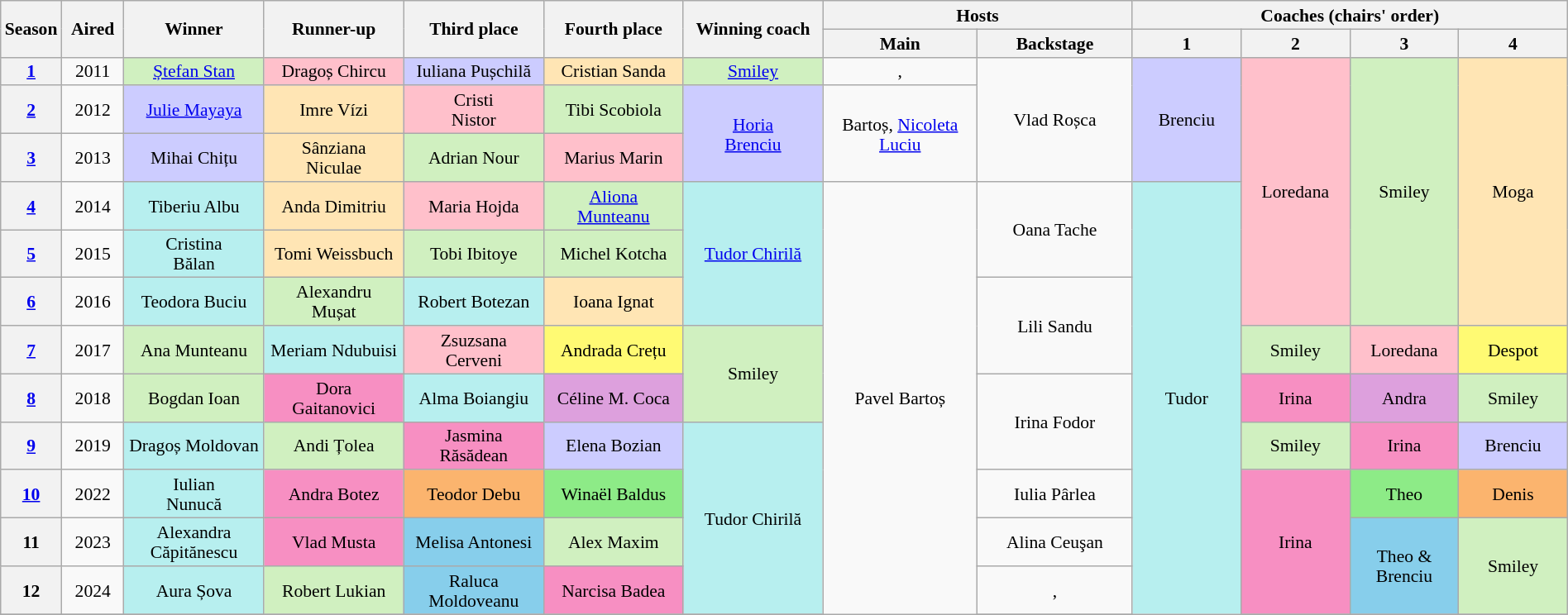<table class="wikitable" style="text-align:center; font-size:90%; line-height:16px; width:100%">
<tr>
<th rowspan="2" scope="col" style="width:03%">Season</th>
<th rowspan="2" scope="col" style="width:04%">Aired</th>
<th rowspan="2" scope="col" style="width:09%">Winner</th>
<th rowspan="2" scope="col" style="width:09%">Runner-up</th>
<th rowspan="2" scope="col" style="width:09%">Third place</th>
<th rowspan="2" scope="col" style="width:09%">Fourth place</th>
<th rowspan="2" scope="col" style="width:09%">Winning coach</th>
<th colspan="2" scope="col">Hosts</th>
<th colspan="4" scope="col">Coaches (chairs' order)</th>
</tr>
<tr>
<th style="width:10%">Main</th>
<th style="width:10%">Backstage</th>
<th style="width:7%">1</th>
<th style="width:7%">2</th>
<th style="width:7%">3</th>
<th style="width:7%">4</th>
</tr>
<tr>
<th><a href='#'>1</a></th>
<td>2011</td>
<td style="background:#d0f0c0"><a href='#'>Ștefan Stan</a></td>
<td style="background: pink">Dragoș Chircu</td>
<td style="background:#ccccff">Iuliana Pușchilă</td>
<td style="background:#ffe5b4">Cristian Sanda</td>
<td style="background:#d0f0c0"><a href='#'>Smiley</a></td>
<td><a href='#'></a>, </td>
<td rowspan="3">Vlad Roșca</td>
<td rowspan="3" style="background:#ccccff">Brenciu</td>
<td rowspan="6" style="background: pink">Loredana</td>
<td rowspan="6" style="background:#d0f0c0">Smiley</td>
<td rowspan="6" style="background:#ffe5b4">Moga</td>
</tr>
<tr>
<th><a href='#'>2</a></th>
<td>2012</td>
<td style="background:#CCCCFF"><a href='#'>Julie Mayaya</a></td>
<td style="background:#ffe5b4">Imre Vízi</td>
<td style="background: pink">Cristi<br>Nistor</td>
<td style="background:#d0f0c0">Tibi Scobiola</td>
<td rowspan="2" style="background:#CCCCFF"><a href='#'>Horia<br>Brenciu</a></td>
<td rowspan="2">Bartoș, <a href='#'>Nicoleta Luciu</a></td>
</tr>
<tr>
<th><a href='#'>3</a></th>
<td>2013</td>
<td style="background:#CCCCFF">Mihai Chițu</td>
<td style="background:#ffe5b4">Sânziana<br>Niculae</td>
<td style="background:#d0f0c0">Adrian Nour</td>
<td style="background: pink">Marius Marin</td>
</tr>
<tr>
<th><a href='#'>4</a></th>
<td>2014</td>
<td style="background:#b7efef">Tiberiu Albu</td>
<td style="background:#ffe5b4">Anda Dimitriu</td>
<td style="background: pink">Maria Hojda</td>
<td style="background:#d0f0c0"><a href='#'>Aliona<br>Munteanu</a></td>
<td rowspan="3" style="background:#b7efef"><a href='#'>Tudor Chirilă</a></td>
<td rowspan="13">Pavel Bartoș</td>
<td rowspan="2">Oana Tache</td>
<td rowspan="10" style="background:#b7efef">Tudor</td>
</tr>
<tr>
<th><a href='#'>5</a></th>
<td>2015</td>
<td style="background:#b7efef">Cristina<br>Bălan</td>
<td style="background:#ffe5b4">Tomi Weissbuch</td>
<td style="background:#d0f0c0">Tobi Ibitoye</td>
<td style="background:#D0F0C0">Michel Kotcha</td>
</tr>
<tr>
<th><a href='#'>6</a></th>
<td>2016</td>
<td style="background:#b7efef">Teodora Buciu</td>
<td style="background:#d0f0c0">Alexandru<br>Mușat</td>
<td style="background:#b7efef">Robert Botezan</td>
<td style="background:#FFE5B4">Ioana Ignat</td>
<td rowspan="2">Lili Sandu</td>
</tr>
<tr>
<th><a href='#'>7</a></th>
<td>2017</td>
<td style="background:#d0f0c0">Ana Munteanu</td>
<td style="background:#b7efef">Meriam Ndubuisi</td>
<td style="background: pink">Zsuzsana<br>Cerveni</td>
<td style="background:#fffa73">Andrada Crețu</td>
<td style="background:#d0f0c0" rowspan="2">Smiley</td>
<td style="background:#d0f0c0">Smiley</td>
<td style="background:pink">Loredana</td>
<td style="background:#fffa73">Despot</td>
</tr>
<tr>
<th><a href='#'>8</a></th>
<td>2018</td>
<td style="background:#d0f0c0">Bogdan Ioan</td>
<td style="background:#F78FC2">Dora<br>Gaitanovici</td>
<td style="background:#b7efef">Alma Boiangiu</td>
<td style="background:#dda0dd">Céline M. Coca</td>
<td rowspan="2">Irina Fodor</td>
<td rowspan="1" style="background:#F78FC2">Irina</td>
<td style="background:#dda0dd">Andra</td>
<td style="background:#d0f0c0">Smiley</td>
</tr>
<tr>
<th><a href='#'>9</a></th>
<td>2019</td>
<td style="background:#b7efef">Dragoș Moldovan</td>
<td style="background:#d0f0c0">Andi Țolea</td>
<td style="background:#F78FC2">Jasmina<br>Răsădean</td>
<td style="background:#ccccff">Elena Bozian</td>
<td rowspan="4" style="background:#b7efef">Tudor Chirilă</td>
<td style="background:#d0f0c0">Smiley</td>
<td style="background:#F78FC2">Irina</td>
<td style="background:#ccccff">Brenciu</td>
</tr>
<tr>
<th><a href='#'>10</a></th>
<td>2022</td>
<td style="background:#b7efef">Iulian<br>Nunucă</td>
<td style="background:#F78FC2">Andra Botez</td>
<td style="background:#fbb46e">Teodor Debu</td>
<td style="background:#8deb87">Winaël Baldus</td>
<td>Iulia Pârlea</td>
<td rowspan="3" style="background:#F78FC2">Irina</td>
<td style="background:#8deb87"> Theo</td>
<td style="background:#fbb46e">Denis</td>
</tr>
<tr>
<th>11</th>
<td>2023</td>
<td style="background:#b7efef">Alexandra<br>Căpitănescu</td>
<td style="background:#F78FC2">Vlad Musta</td>
<td style="background:#87ceeb">Melisa Antonesi</td>
<td style="background:#d0f0c0">Alex Maxim</td>
<td>Alina Ceuşan</td>
<td rowspan="2" style="background:#87ceeb">Theo & Brenciu</td>
<td rowspan="2" style="background:#d0f0c0">Smiley</td>
</tr>
<tr>
<th>12</th>
<td>2024</td>
<td style="background:#b7efef">Aura Șova</td>
<td style="background:#d0f0c0">Robert Lukian</td>
<td style="background:#87ceeb">Raluca Moldoveanu</td>
<td style="background:#F78FC2">Narcisa Badea</td>
<td> , </td>
</tr>
<tr>
</tr>
</table>
